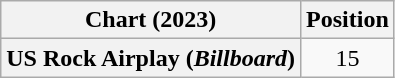<table class="wikitable plainrowheaders" style="text-align: center">
<tr>
<th scope="col">Chart (2023)</th>
<th scope="col">Position</th>
</tr>
<tr>
<th scope="row">US Rock Airplay (<em>Billboard</em>)</th>
<td>15</td>
</tr>
</table>
